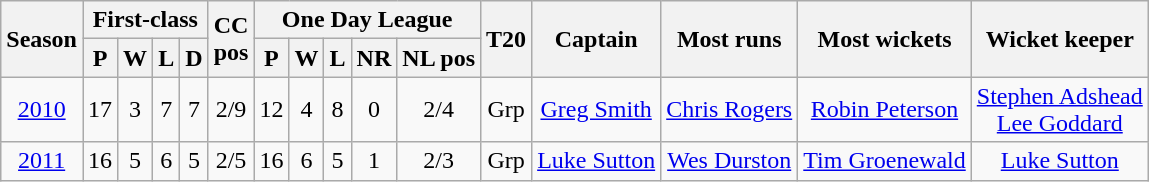<table class="wikitable" style="text-align: center">
<tr>
<th rowspan=2>Season</th>
<th colspan=4>First-class</th>
<th rowspan=2>CC<br>pos</th>
<th colspan=5>One Day League</th>
<th rowspan=2>T20</th>
<th rowspan=2>Captain</th>
<th rowspan=2>Most runs</th>
<th rowspan=2>Most wickets</th>
<th rowspan=2>Wicket keeper</th>
</tr>
<tr>
<th>P</th>
<th>W</th>
<th>L</th>
<th>D</th>
<th>P</th>
<th>W</th>
<th>L</th>
<th>NR</th>
<th>NL pos</th>
</tr>
<tr>
<td><a href='#'>2010</a></td>
<td>17</td>
<td>3</td>
<td>7</td>
<td>7</td>
<td>2/9</td>
<td>12</td>
<td>4</td>
<td>8</td>
<td>0</td>
<td>2/4</td>
<td>Grp</td>
<td><a href='#'>Greg Smith</a></td>
<td><a href='#'>Chris Rogers</a></td>
<td><a href='#'>Robin Peterson</a></td>
<td><a href='#'>Stephen Adshead</a><br><a href='#'>Lee Goddard</a></td>
</tr>
<tr>
<td><a href='#'>2011</a></td>
<td>16</td>
<td>5</td>
<td>6</td>
<td>5</td>
<td>2/5</td>
<td>16</td>
<td>6</td>
<td>5</td>
<td>1</td>
<td>2/3</td>
<td>Grp</td>
<td><a href='#'>Luke Sutton</a></td>
<td><a href='#'>Wes Durston</a></td>
<td><a href='#'>Tim Groenewald</a></td>
<td><a href='#'>Luke Sutton</a></td>
</tr>
</table>
